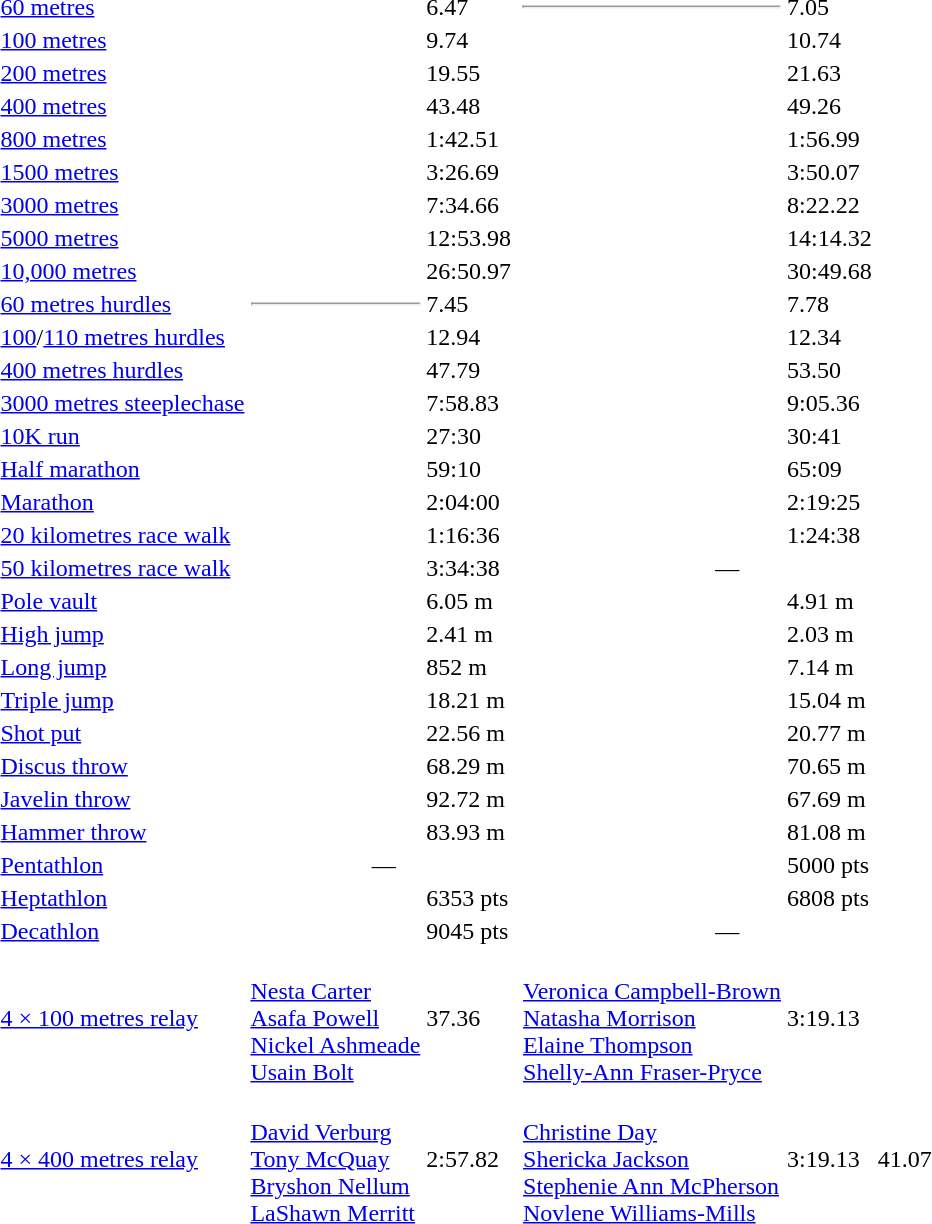<table>
<tr>
<td><a href='#'>60 metres</a></td>
<td></td>
<td>6.47</td>
<td></td>
<td><hr></td>
<td>7.05</td>
<td></td>
</tr>
<tr>
<td><a href='#'>100 metres</a></td>
<td></td>
<td>9.74</td>
<td></td>
<td></td>
<td>10.74</td>
<td></td>
</tr>
<tr>
<td><a href='#'>200 metres</a></td>
<td></td>
<td>19.55</td>
<td></td>
<td></td>
<td>21.63</td>
<td></td>
</tr>
<tr>
<td><a href='#'>400 metres</a></td>
<td></td>
<td>43.48</td>
<td></td>
<td></td>
<td>49.26</td>
<td></td>
</tr>
<tr>
<td><a href='#'>800 metres</a></td>
<td></td>
<td>1:42.51</td>
<td></td>
<td></td>
<td>1:56.99</td>
<td></td>
</tr>
<tr>
<td><a href='#'>1500 metres</a></td>
<td></td>
<td>3:26.69</td>
<td></td>
<td></td>
<td>3:50.07</td>
<td></td>
</tr>
<tr>
<td><a href='#'>3000 metres</a></td>
<td></td>
<td>7:34.66</td>
<td></td>
<td></td>
<td>8:22.22</td>
<td></td>
</tr>
<tr>
<td><a href='#'>5000 metres</a></td>
<td></td>
<td>12:53.98</td>
<td></td>
<td></td>
<td>14:14.32</td>
<td></td>
</tr>
<tr>
<td><a href='#'>10,000 metres</a></td>
<td></td>
<td>26:50.97</td>
<td></td>
<td></td>
<td>30:49.68</td>
<td></td>
</tr>
<tr>
<td><a href='#'>60 metres hurdles</a></td>
<td><hr></td>
<td>7.45</td>
<td></td>
<td></td>
<td>7.78</td>
<td></td>
</tr>
<tr>
<td><a href='#'>100</a>/<a href='#'>110 metres hurdles</a></td>
<td></td>
<td>12.94</td>
<td></td>
<td></td>
<td>12.34</td>
<td></td>
</tr>
<tr>
<td><a href='#'>400 metres hurdles</a></td>
<td></td>
<td>47.79</td>
<td></td>
<td></td>
<td>53.50</td>
<td></td>
</tr>
<tr>
<td><a href='#'>3000 metres steeplechase</a></td>
<td></td>
<td>7:58.83</td>
<td></td>
<td></td>
<td>9:05.36</td>
<td></td>
</tr>
<tr>
<td><a href='#'>10K run</a></td>
<td></td>
<td>27:30</td>
<td></td>
<td></td>
<td>30:41</td>
<td></td>
</tr>
<tr>
<td><a href='#'>Half marathon</a></td>
<td></td>
<td>59:10</td>
<td></td>
<td></td>
<td>65:09</td>
<td></td>
</tr>
<tr>
<td><a href='#'>Marathon</a></td>
<td></td>
<td>2:04:00</td>
<td></td>
<td></td>
<td>2:19:25</td>
<td></td>
</tr>
<tr>
<td><a href='#'>20 kilometres race walk</a></td>
<td></td>
<td>1:16:36</td>
<td></td>
<td></td>
<td>1:24:38</td>
<td></td>
</tr>
<tr>
<td><a href='#'>50 kilometres race walk</a></td>
<td></td>
<td>3:34:38</td>
<td></td>
<td align=center colspan=3>—</td>
</tr>
<tr>
<td><a href='#'>Pole vault</a></td>
<td></td>
<td>6.05 m</td>
<td></td>
<td></td>
<td>4.91 m</td>
<td></td>
</tr>
<tr>
<td><a href='#'>High jump</a></td>
<td></td>
<td>2.41 m</td>
<td></td>
<td></td>
<td>2.03 m</td>
<td></td>
</tr>
<tr>
<td><a href='#'>Long jump</a></td>
<td></td>
<td>852 m</td>
<td></td>
<td></td>
<td>7.14 m</td>
<td></td>
</tr>
<tr>
<td><a href='#'>Triple jump</a></td>
<td></td>
<td>18.21 m</td>
<td></td>
<td></td>
<td>15.04 m</td>
<td></td>
</tr>
<tr>
<td><a href='#'>Shot put</a></td>
<td></td>
<td>22.56 m</td>
<td></td>
<td></td>
<td>20.77 m</td>
<td></td>
</tr>
<tr>
<td><a href='#'>Discus throw</a></td>
<td></td>
<td>68.29 m</td>
<td></td>
<td></td>
<td>70.65 m</td>
<td></td>
</tr>
<tr>
<td><a href='#'>Javelin throw</a></td>
<td></td>
<td>92.72 m</td>
<td></td>
<td></td>
<td>67.69 m</td>
<td></td>
</tr>
<tr>
<td><a href='#'>Hammer throw</a></td>
<td></td>
<td>83.93 m</td>
<td></td>
<td></td>
<td>81.08 m</td>
<td></td>
</tr>
<tr>
<td><a href='#'>Pentathlon</a></td>
<td align=center colspan=3>—</td>
<td></td>
<td>5000 pts</td>
<td></td>
</tr>
<tr>
<td><a href='#'>Heptathlon</a></td>
<td></td>
<td>6353 pts</td>
<td></td>
<td></td>
<td>6808 pts</td>
<td></td>
</tr>
<tr>
<td><a href='#'>Decathlon</a></td>
<td></td>
<td>9045 pts</td>
<td></td>
<td align=center colspan=3>—</td>
</tr>
<tr>
<td><a href='#'>4 × 100 metres relay</a></td>
<td><br><a href='#'>Nesta Carter</a><br><a href='#'>Asafa Powell</a><br><a href='#'>Nickel Ashmeade</a><br><a href='#'>Usain Bolt</a></td>
<td>37.36</td>
<td></td>
<td><br><a href='#'>Veronica Campbell-Brown</a><br><a href='#'>Natasha Morrison</a><br><a href='#'>Elaine Thompson</a><br><a href='#'>Shelly-Ann Fraser-Pryce</a></td>
<td>3:19.13</td>
<td></td>
</tr>
<tr>
<td><a href='#'>4 × 400 metres relay</a></td>
<td><br><a href='#'>David Verburg</a><br><a href='#'>Tony McQuay</a><br><a href='#'>Bryshon Nellum</a><br><a href='#'>LaShawn Merritt</a></td>
<td>2:57.82</td>
<td></td>
<td><br><a href='#'>Christine Day</a><br><a href='#'>Shericka Jackson</a><br><a href='#'>Stephenie Ann McPherson</a><br><a href='#'>Novlene Williams-Mills</a></td>
<td>3:19.13</td>
<td>41.07</td>
</tr>
</table>
